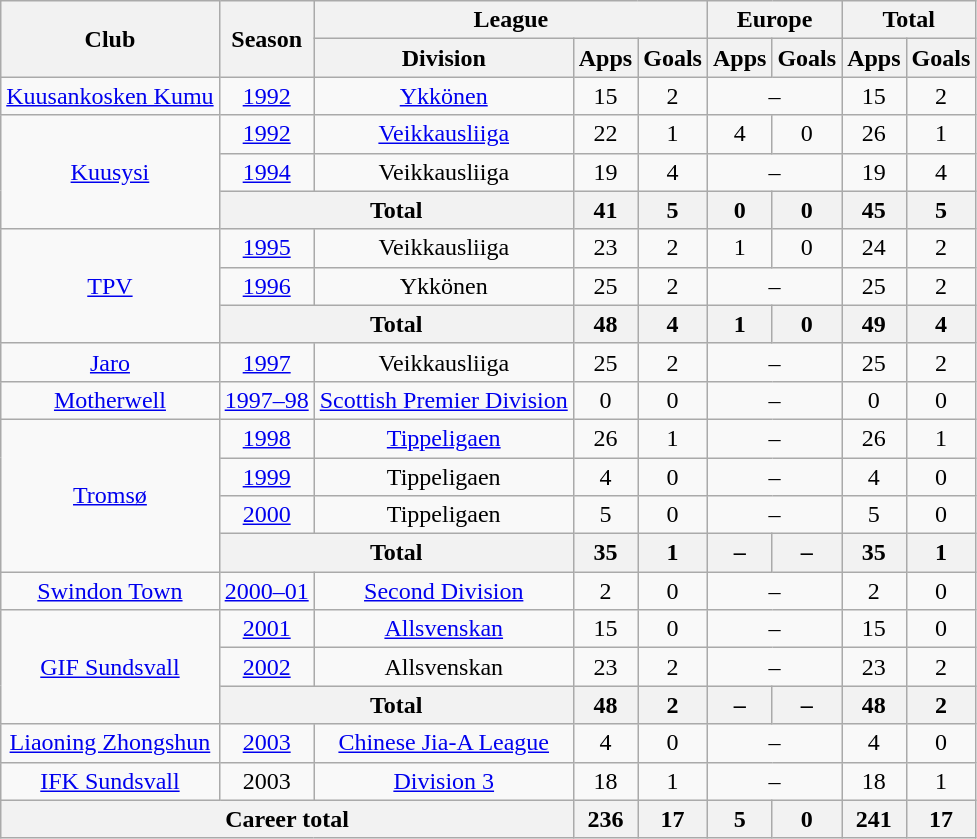<table class="wikitable" style="text-align:center">
<tr>
<th rowspan="2">Club</th>
<th rowspan="2">Season</th>
<th colspan="3">League</th>
<th colspan="2">Europe</th>
<th colspan="2">Total</th>
</tr>
<tr>
<th>Division</th>
<th>Apps</th>
<th>Goals</th>
<th>Apps</th>
<th>Goals</th>
<th>Apps</th>
<th>Goals</th>
</tr>
<tr>
<td><a href='#'>Kuusankosken Kumu</a></td>
<td><a href='#'>1992</a></td>
<td><a href='#'>Ykkönen</a></td>
<td>15</td>
<td>2</td>
<td colspan="2">–</td>
<td>15</td>
<td>2</td>
</tr>
<tr>
<td rowspan="3"><a href='#'>Kuusysi</a></td>
<td><a href='#'>1992</a></td>
<td><a href='#'>Veikkausliiga</a></td>
<td>22</td>
<td>1</td>
<td>4</td>
<td>0</td>
<td>26</td>
<td>1</td>
</tr>
<tr>
<td><a href='#'>1994</a></td>
<td>Veikkausliiga</td>
<td>19</td>
<td>4</td>
<td colspan="2">–</td>
<td>19</td>
<td>4</td>
</tr>
<tr>
<th colspan="2">Total</th>
<th>41</th>
<th>5</th>
<th>0</th>
<th>0</th>
<th>45</th>
<th>5</th>
</tr>
<tr>
<td rowspan="3"><a href='#'>TPV</a></td>
<td><a href='#'>1995</a></td>
<td>Veikkausliiga</td>
<td>23</td>
<td>2</td>
<td>1</td>
<td>0</td>
<td>24</td>
<td>2</td>
</tr>
<tr>
<td><a href='#'>1996</a></td>
<td>Ykkönen</td>
<td>25</td>
<td>2</td>
<td colspan="2">–</td>
<td>25</td>
<td>2</td>
</tr>
<tr>
<th colspan="2">Total</th>
<th>48</th>
<th>4</th>
<th>1</th>
<th>0</th>
<th>49</th>
<th>4</th>
</tr>
<tr>
<td><a href='#'>Jaro</a></td>
<td><a href='#'>1997</a></td>
<td>Veikkausliiga</td>
<td>25</td>
<td>2</td>
<td colspan="2">–</td>
<td>25</td>
<td>2</td>
</tr>
<tr>
<td><a href='#'>Motherwell</a></td>
<td><a href='#'>1997–98</a></td>
<td><a href='#'>Scottish Premier Division</a></td>
<td>0</td>
<td>0</td>
<td colspan="2">–</td>
<td>0</td>
<td>0</td>
</tr>
<tr>
<td rowspan="4"><a href='#'>Tromsø</a></td>
<td><a href='#'>1998</a></td>
<td><a href='#'>Tippeligaen</a></td>
<td>26</td>
<td>1</td>
<td colspan="2">–</td>
<td>26</td>
<td>1</td>
</tr>
<tr>
<td><a href='#'>1999</a></td>
<td>Tippeligaen</td>
<td>4</td>
<td>0</td>
<td colspan="2">–</td>
<td>4</td>
<td>0</td>
</tr>
<tr>
<td><a href='#'>2000</a></td>
<td>Tippeligaen</td>
<td>5</td>
<td>0</td>
<td colspan="2">–</td>
<td>5</td>
<td>0</td>
</tr>
<tr>
<th colspan="2">Total</th>
<th>35</th>
<th>1</th>
<th>–</th>
<th>–</th>
<th>35</th>
<th>1</th>
</tr>
<tr>
<td><a href='#'>Swindon Town</a></td>
<td><a href='#'>2000–01</a></td>
<td><a href='#'>Second Division</a></td>
<td>2</td>
<td>0</td>
<td colspan="2">–</td>
<td>2</td>
<td>0</td>
</tr>
<tr>
<td rowspan="3"><a href='#'>GIF Sundsvall</a></td>
<td><a href='#'>2001</a></td>
<td><a href='#'>Allsvenskan</a></td>
<td>15</td>
<td>0</td>
<td colspan="2">–</td>
<td>15</td>
<td>0</td>
</tr>
<tr>
<td><a href='#'>2002</a></td>
<td>Allsvenskan</td>
<td>23</td>
<td>2</td>
<td colspan="2">–</td>
<td>23</td>
<td>2</td>
</tr>
<tr>
<th colspan="2">Total</th>
<th>48</th>
<th>2</th>
<th>–</th>
<th>–</th>
<th>48</th>
<th>2</th>
</tr>
<tr>
<td><a href='#'>Liaoning Zhongshun</a></td>
<td><a href='#'>2003</a></td>
<td><a href='#'>Chinese Jia-A League</a></td>
<td>4</td>
<td>0</td>
<td colspan="2">–</td>
<td>4</td>
<td>0</td>
</tr>
<tr>
<td><a href='#'>IFK Sundsvall</a></td>
<td>2003</td>
<td><a href='#'>Division 3</a></td>
<td>18</td>
<td>1</td>
<td colspan="2">–</td>
<td>18</td>
<td>1</td>
</tr>
<tr>
<th colspan="3">Career total</th>
<th>236</th>
<th>17</th>
<th>5</th>
<th>0</th>
<th>241</th>
<th>17</th>
</tr>
</table>
